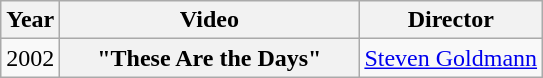<table class="wikitable plainrowheaders">
<tr>
<th>Year</th>
<th style="width:12em;">Video</th>
<th>Director</th>
</tr>
<tr>
<td>2002</td>
<th scope="row">"These Are the Days"</th>
<td><a href='#'>Steven Goldmann</a></td>
</tr>
</table>
